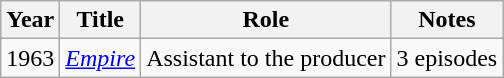<table class="wikitable">
<tr>
<th>Year</th>
<th>Title</th>
<th>Role</th>
<th>Notes</th>
</tr>
<tr>
<td>1963</td>
<td><em><a href='#'>Empire</a></em></td>
<td>Assistant to the producer</td>
<td>3 episodes</td>
</tr>
</table>
